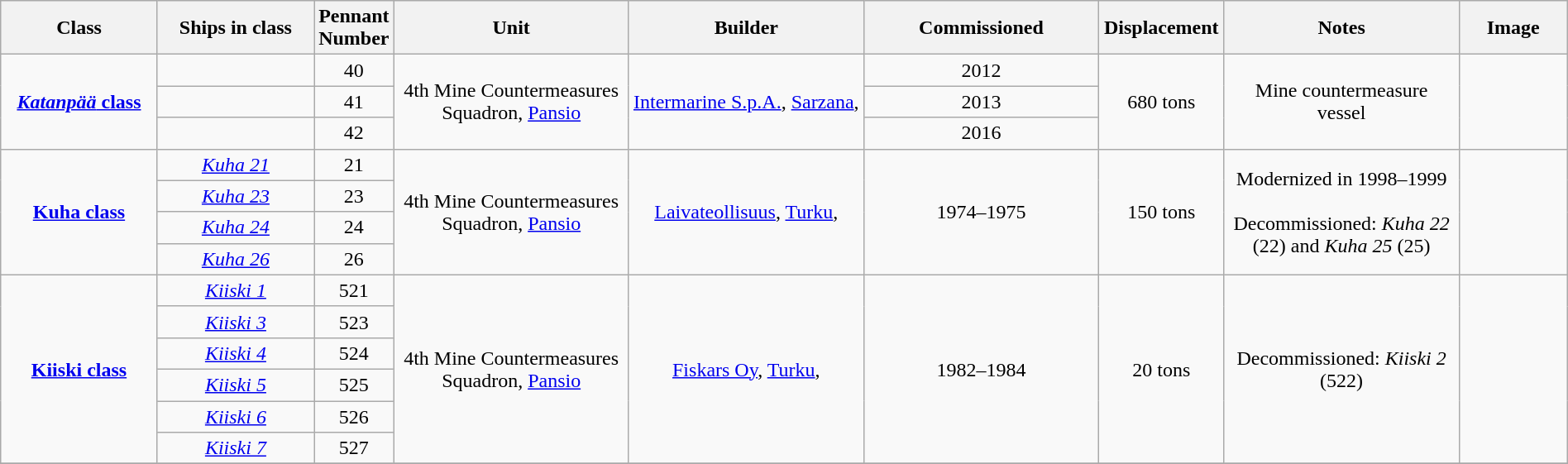<table class="wikitable" border="1" style="width:100%; text-align:center;">
<tr>
<th width="10%">Class</th>
<th width="10%">Ships in class</th>
<th width="5%">Pennant Number</th>
<th width="15%">Unit</th>
<th width="15%">Builder</th>
<th width="15%">Commissioned</th>
<th>Displacement</th>
<th width="15%">Notes</th>
<th width="80px">Image</th>
</tr>
<tr>
<td rowspan="3"><strong><a href='#'><em>Katanpää</em> class</a></strong></td>
<td></td>
<td>40</td>
<td rowspan="3">4th Mine Countermeasures Squadron, <a href='#'>Pansio</a></td>
<td rowspan="3"><a href='#'>Intermarine S.p.A.</a>, <a href='#'>Sarzana</a>, </td>
<td>2012</td>
<td rowspan="3">680 tons</td>
<td rowspan="3">Mine countermeasure vessel</td>
<td rowspan="3"></td>
</tr>
<tr>
<td></td>
<td>41</td>
<td>2013</td>
</tr>
<tr>
<td></td>
<td>42</td>
<td>2016</td>
</tr>
<tr>
<td rowspan="4"><strong><a href='#'>Kuha class</a></strong></td>
<td><em><a href='#'>Kuha 21</a></em></td>
<td>21</td>
<td rowspan="4">4th Mine Countermeasures Squadron, <a href='#'>Pansio</a></td>
<td rowspan="4"><a href='#'>Laivateollisuus</a>, <a href='#'>Turku</a>, </td>
<td rowspan="4">1974–1975</td>
<td rowspan="4">150 tons</td>
<td rowspan="4">Modernized in 1998–1999<br><br>Decommissioned: <em>Kuha 22</em> (22) and <em>Kuha 25</em> (25)</td>
<td rowspan="4"></td>
</tr>
<tr>
<td><em><a href='#'>Kuha 23</a></em></td>
<td>23</td>
</tr>
<tr>
<td><em><a href='#'>Kuha 24</a></em></td>
<td>24</td>
</tr>
<tr>
<td><em><a href='#'>Kuha 26</a></em></td>
<td>26</td>
</tr>
<tr>
<td rowspan="6"><strong><a href='#'>Kiiski class</a></strong></td>
<td><em><a href='#'>Kiiski 1</a></em></td>
<td>521</td>
<td rowspan="6">4th Mine Countermeasures Squadron, <a href='#'>Pansio</a></td>
<td rowspan="6"><a href='#'>Fiskars Oy</a>, <a href='#'>Turku</a>, </td>
<td rowspan="6">1982–1984</td>
<td rowspan="6">20 tons</td>
<td rowspan="6">Decommissioned: <em>Kiiski 2</em> (522)</td>
<td rowspan="6"></td>
</tr>
<tr>
<td><em><a href='#'>Kiiski 3</a></em></td>
<td>523</td>
</tr>
<tr>
<td><em><a href='#'>Kiiski 4</a></em></td>
<td>524</td>
</tr>
<tr>
<td><em><a href='#'>Kiiski 5</a></em></td>
<td>525</td>
</tr>
<tr>
<td><em><a href='#'>Kiiski 6</a></em></td>
<td>526</td>
</tr>
<tr>
<td><em><a href='#'>Kiiski 7</a></em></td>
<td>527</td>
</tr>
<tr>
</tr>
</table>
